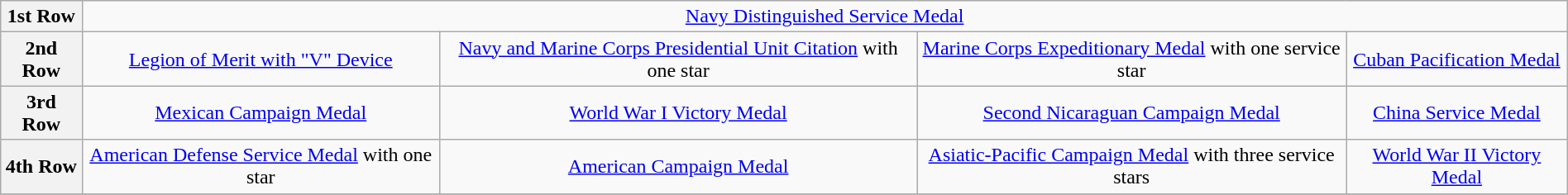<table class="wikitable" style="margin:1em auto; text-align:center;">
<tr>
<th>1st Row</th>
<td colspan="12"><a href='#'>Navy Distinguished Service Medal</a></td>
</tr>
<tr>
<th>2nd Row</th>
<td><a href='#'>Legion of Merit with "V" Device</a></td>
<td><a href='#'>Navy and Marine Corps Presidential Unit Citation</a> with one star</td>
<td><a href='#'>Marine Corps Expeditionary Medal</a> with one service star</td>
<td><a href='#'>Cuban Pacification Medal</a></td>
</tr>
<tr>
<th>3rd Row</th>
<td><a href='#'>Mexican Campaign Medal</a></td>
<td><a href='#'>World War I Victory Medal</a></td>
<td><a href='#'>Second Nicaraguan Campaign Medal</a></td>
<td><a href='#'>China Service Medal</a></td>
</tr>
<tr>
<th>4th Row</th>
<td><a href='#'>American Defense Service Medal</a> with one star</td>
<td><a href='#'>American Campaign Medal</a></td>
<td><a href='#'>Asiatic-Pacific Campaign Medal</a> with three service stars</td>
<td><a href='#'>World War II Victory Medal</a></td>
</tr>
<tr>
</tr>
</table>
